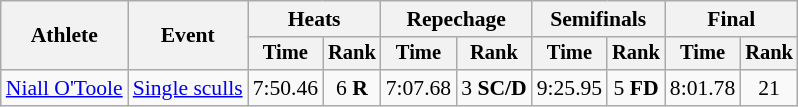<table class="wikitable" style="font-size:90%">
<tr>
<th rowspan="2">Athlete</th>
<th rowspan="2">Event</th>
<th colspan="2">Heats</th>
<th colspan="2">Repechage</th>
<th colspan="2">Semifinals</th>
<th colspan="2">Final</th>
</tr>
<tr style="font-size:95%">
<th>Time</th>
<th>Rank</th>
<th>Time</th>
<th>Rank</th>
<th>Time</th>
<th>Rank</th>
<th>Time</th>
<th>Rank</th>
</tr>
<tr align=center>
<td align=left><a href='#'>Niall O'Toole</a></td>
<td align=left><a href='#'>Single sculls</a></td>
<td>7:50.46</td>
<td>6 <strong>R</strong></td>
<td>7:07.68</td>
<td>3 <strong>SC/D</strong></td>
<td>9:25.95</td>
<td>5 <strong>FD</strong></td>
<td>8:01.78</td>
<td>21</td>
</tr>
</table>
